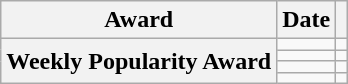<table class="wikitable plainrowheaders sortable" style="text-align:center">
<tr>
<th scope="col">Award</th>
<th scope="col">Date</th>
<th scope="col" class="unsortable"></th>
</tr>
<tr>
<th scope="row" rowspan="4">Weekly Popularity Award</th>
<td></td>
<td style="text-align:center"></td>
</tr>
<tr>
<td></td>
<td style="text-align:center"></td>
</tr>
<tr>
<td></td>
<td style="text-align:center"></td>
</tr>
<tr>
<td></td>
<td style="text-align:center"></td>
</tr>
</table>
